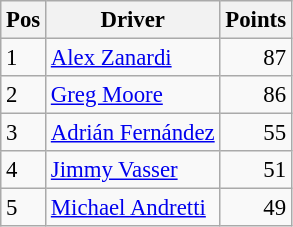<table class="wikitable" style="font-size: 95%;">
<tr>
<th>Pos</th>
<th>Driver</th>
<th>Points</th>
</tr>
<tr>
<td>1</td>
<td> <a href='#'>Alex Zanardi</a></td>
<td align="right">87</td>
</tr>
<tr>
<td>2</td>
<td> <a href='#'>Greg Moore</a></td>
<td align="right">86</td>
</tr>
<tr>
<td>3</td>
<td> <a href='#'>Adrián Fernández</a></td>
<td align="right">55</td>
</tr>
<tr>
<td>4</td>
<td> <a href='#'>Jimmy Vasser</a></td>
<td align="right">51</td>
</tr>
<tr>
<td>5</td>
<td> <a href='#'>Michael Andretti</a></td>
<td align="right">49</td>
</tr>
</table>
